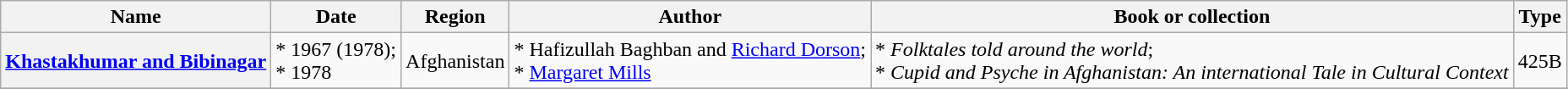<table class="wikitable sortable">
<tr>
<th scope="col">Name</th>
<th scope="col">Date</th>
<th scope="col">Region</th>
<th scope="col">Author</th>
<th scope="col">Book or collection</th>
<th scope="col">Type</th>
</tr>
<tr>
<th><a href='#'>Khastakhumar and Bibinagar</a></th>
<td>* 1967 (1978); <br> * 1978</td>
<td>Afghanistan</td>
<td>* Hafizullah Baghban and <a href='#'>Richard Dorson</a>; <br> * <a href='#'>Margaret Mills</a></td>
<td>* <em>Folktales told around the world</em>; <br> * <em>Cupid and Psyche in Afghanistan: An international Tale in Cultural Context</em></td>
<td>425B</td>
</tr>
<tr>
</tr>
</table>
